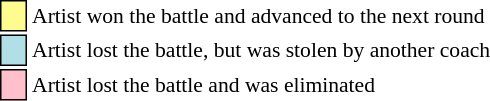<table class="toccolours" style="font-size: 90%; white-space: nowrap;">
<tr>
<td style="background-color:#fdfc8f; border: 1px solid black">    </td>
<td>Artist won the battle and advanced to the next round</td>
</tr>
<tr>
<td style="background-color:#b0e0e6; border: 1px solid black">    </td>
<td>Artist lost the battle, but was stolen by another coach</td>
</tr>
<tr>
<td style="background-color:pink; border: 1px solid black">    </td>
<td>Artist lost the battle and was eliminated</td>
</tr>
</table>
